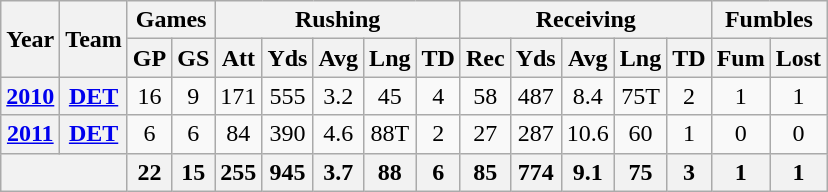<table class=wikitable style="text-align:center;">
<tr>
<th rowspan="2">Year</th>
<th rowspan="2">Team</th>
<th colspan="2">Games</th>
<th colspan="5">Rushing</th>
<th colspan="5">Receiving</th>
<th colspan="2">Fumbles</th>
</tr>
<tr>
<th>GP</th>
<th>GS</th>
<th>Att</th>
<th>Yds</th>
<th>Avg</th>
<th>Lng</th>
<th>TD</th>
<th>Rec</th>
<th>Yds</th>
<th>Avg</th>
<th>Lng</th>
<th>TD</th>
<th>Fum</th>
<th>Lost</th>
</tr>
<tr>
<th><a href='#'>2010</a></th>
<th><a href='#'>DET</a></th>
<td>16</td>
<td>9</td>
<td>171</td>
<td>555</td>
<td>3.2</td>
<td>45</td>
<td>4</td>
<td>58</td>
<td>487</td>
<td>8.4</td>
<td>75T</td>
<td>2</td>
<td>1</td>
<td>1</td>
</tr>
<tr>
<th><a href='#'>2011</a></th>
<th><a href='#'>DET</a></th>
<td>6</td>
<td>6</td>
<td>84</td>
<td>390</td>
<td>4.6</td>
<td>88T</td>
<td>2</td>
<td>27</td>
<td>287</td>
<td>10.6</td>
<td>60</td>
<td>1</td>
<td>0</td>
<td>0</td>
</tr>
<tr>
<th colspan="2"></th>
<th>22</th>
<th>15</th>
<th>255</th>
<th>945</th>
<th>3.7</th>
<th>88</th>
<th>6</th>
<th>85</th>
<th>774</th>
<th>9.1</th>
<th>75</th>
<th>3</th>
<th>1</th>
<th>1</th>
</tr>
</table>
